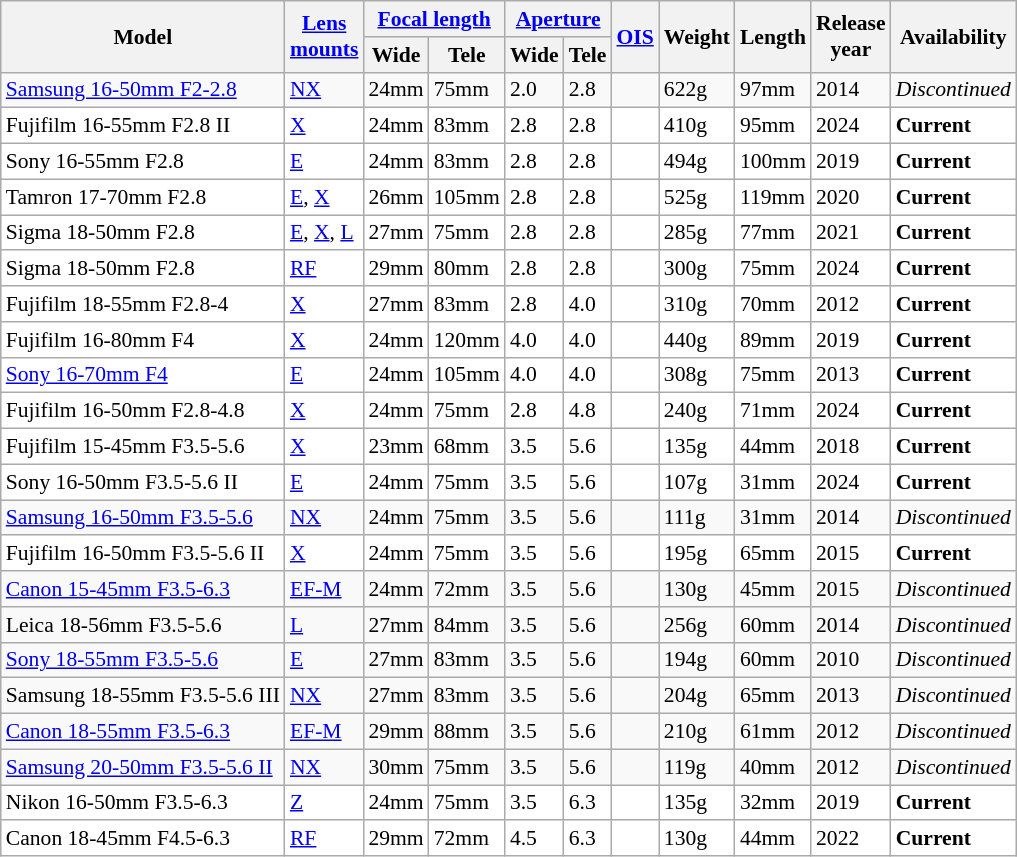<table class="wikitable sortable col3right col4right col5right col6right col8right col9right" style="font-size:90%;white-space:nowrap">
<tr>
<th rowspan=2>Model</th>
<th rowspan=2 class=unsortable><a href='#'>Lens<br>mounts</a></th>
<th colspan=2><a href='#'>Focal length</a></th>
<th colspan=2><a href='#'>Aperture</a></th>
<th rowspan=2><a href='#'>OIS</a></th>
<th rowspan=2>Weight</th>
<th rowspan=2>Length</th>
<th rowspan=2>Release<br>year</th>
<th rowspan=2 class=unsortable>Availability</th>
</tr>
<tr>
<th>Wide</th>
<th>Tele</th>
<th>Wide</th>
<th>Tele</th>
</tr>
<tr>
<td><a href='#'>Samsung 16-50mm F2-2.8</a></td>
<td><a href='#'>NX</a></td>
<td>24mm</td>
<td>75mm</td>
<td>2.0</td>
<td>2.8</td>
<td></td>
<td>622g</td>
<td>97mm</td>
<td>2014</td>
<td><em>Discontinued</em></td>
</tr>
<tr style="background:#fff">
<td>Fujifilm 16-55mm F2.8 II</td>
<td><a href='#'>X</a></td>
<td>24mm</td>
<td>83mm</td>
<td>2.8</td>
<td>2.8</td>
<td></td>
<td>410g</td>
<td>95mm</td>
<td>2024</td>
<td><strong>Current</strong></td>
</tr>
<tr style="background:#fff">
<td>Sony 16-55mm F2.8</td>
<td><a href='#'>E</a></td>
<td>24mm</td>
<td>83mm</td>
<td>2.8</td>
<td>2.8</td>
<td></td>
<td>494g</td>
<td>100mm</td>
<td>2019</td>
<td><strong>Current</strong></td>
</tr>
<tr style="background:#fff">
<td>Tamron 17-70mm F2.8</td>
<td><a href='#'>E</a>, <a href='#'>X</a></td>
<td>26mm</td>
<td>105mm</td>
<td>2.8</td>
<td>2.8</td>
<td></td>
<td>525g</td>
<td>119mm</td>
<td>2020</td>
<td><strong>Current</strong></td>
</tr>
<tr style="background:#fff">
<td>Sigma 18-50mm F2.8</td>
<td><a href='#'>E</a>, <a href='#'>X</a>, <a href='#'>L</a></td>
<td>27mm</td>
<td>75mm</td>
<td>2.8</td>
<td>2.8</td>
<td></td>
<td>285g</td>
<td>77mm</td>
<td>2021</td>
<td><strong>Current</strong></td>
</tr>
<tr style="background:#fff">
<td>Sigma 18-50mm F2.8</td>
<td><a href='#'>RF</a></td>
<td>29mm</td>
<td>80mm</td>
<td>2.8</td>
<td>2.8</td>
<td></td>
<td>300g</td>
<td>75mm</td>
<td>2024</td>
<td><strong>Current</strong></td>
</tr>
<tr style="background:#fff">
<td>Fujifilm 18-55mm F2.8-4</td>
<td><a href='#'>X</a></td>
<td>27mm</td>
<td>83mm</td>
<td>2.8</td>
<td>4.0</td>
<td></td>
<td>310g</td>
<td>70mm</td>
<td>2012</td>
<td><strong>Current</strong></td>
</tr>
<tr style="background:#fff">
<td>Fujifilm 16-80mm F4</td>
<td><a href='#'>X</a></td>
<td>24mm</td>
<td>120mm</td>
<td>4.0</td>
<td>4.0</td>
<td></td>
<td>440g</td>
<td>89mm</td>
<td>2019</td>
<td><strong>Current</strong></td>
</tr>
<tr style="background:#fff">
<td><a href='#'>Sony 16-70mm F4</a></td>
<td><a href='#'>E</a></td>
<td>24mm</td>
<td>105mm</td>
<td>4.0</td>
<td>4.0</td>
<td></td>
<td>308g</td>
<td>75mm</td>
<td>2013</td>
<td><strong>Current</strong></td>
</tr>
<tr style="background:#fff">
<td>Fujifilm 16-50mm F2.8-4.8</td>
<td><a href='#'>X</a></td>
<td>24mm</td>
<td>75mm</td>
<td>2.8</td>
<td>4.8</td>
<td></td>
<td>240g</td>
<td>71mm</td>
<td>2024</td>
<td><strong>Current</strong></td>
</tr>
<tr style="background:#fff">
<td>Fujifilm 15-45mm F3.5-5.6</td>
<td><a href='#'>X</a></td>
<td>23mm</td>
<td>68mm</td>
<td>3.5</td>
<td>5.6</td>
<td></td>
<td>135g</td>
<td>44mm</td>
<td>2018</td>
<td><strong>Current</strong></td>
</tr>
<tr style="background:#fff">
<td>Sony 16-50mm F3.5-5.6 II</td>
<td><a href='#'>E</a></td>
<td>24mm</td>
<td>75mm</td>
<td>3.5</td>
<td>5.6</td>
<td></td>
<td>107g</td>
<td>31mm</td>
<td>2024</td>
<td><strong>Current</strong></td>
</tr>
<tr>
<td><a href='#'>Samsung 16-50mm F3.5-5.6</a></td>
<td><a href='#'>NX</a></td>
<td>24mm</td>
<td>75mm</td>
<td>3.5</td>
<td>5.6</td>
<td></td>
<td>111g</td>
<td>31mm</td>
<td>2014</td>
<td><em>Discontinued</em></td>
</tr>
<tr style="background:#fff">
<td>Fujifilm 16-50mm F3.5-5.6 II</td>
<td><a href='#'>X</a></td>
<td>24mm</td>
<td>75mm</td>
<td>3.5</td>
<td>5.6</td>
<td></td>
<td>195g</td>
<td>65mm</td>
<td>2015</td>
<td><strong>Current</strong></td>
</tr>
<tr>
<td><a href='#'>Canon 15-45mm F3.5-6.3</a></td>
<td><a href='#'>EF-M</a></td>
<td>24mm</td>
<td>72mm</td>
<td>3.5</td>
<td>5.6</td>
<td></td>
<td>130g</td>
<td>45mm</td>
<td>2015</td>
<td><em>Discontinued</em></td>
</tr>
<tr>
<td>Leica 18-56mm F3.5-5.6</td>
<td><a href='#'>L</a></td>
<td>27mm</td>
<td>84mm</td>
<td>3.5</td>
<td>5.6</td>
<td></td>
<td>256g</td>
<td>60mm</td>
<td>2014</td>
<td><em>Discontinued</em></td>
</tr>
<tr>
<td><a href='#'>Sony 18-55mm F3.5-5.6</a></td>
<td><a href='#'>E</a></td>
<td>27mm</td>
<td>83mm</td>
<td>3.5</td>
<td>5.6</td>
<td></td>
<td>194g</td>
<td>60mm</td>
<td>2010</td>
<td><em>Discontinued</em></td>
</tr>
<tr>
<td>Samsung 18-55mm F3.5-5.6 III</td>
<td><a href='#'>NX</a></td>
<td>27mm</td>
<td>83mm</td>
<td>3.5</td>
<td>5.6</td>
<td></td>
<td>204g</td>
<td>65mm</td>
<td>2013</td>
<td><em>Discontinued</em></td>
</tr>
<tr>
<td><a href='#'>Canon 18-55mm F3.5-6.3</a></td>
<td><a href='#'>EF-M</a></td>
<td>29mm</td>
<td>88mm</td>
<td>3.5</td>
<td>5.6</td>
<td></td>
<td>210g</td>
<td>61mm</td>
<td>2012</td>
<td><em>Discontinued</em></td>
</tr>
<tr>
<td><a href='#'>Samsung 20-50mm F3.5-5.6 II</a></td>
<td><a href='#'>NX</a></td>
<td>30mm</td>
<td>75mm</td>
<td>3.5</td>
<td>5.6</td>
<td></td>
<td>119g</td>
<td>40mm</td>
<td>2012</td>
<td><em>Discontinued</em></td>
</tr>
<tr style="background:#fff">
<td>Nikon 16-50mm F3.5-6.3</td>
<td><a href='#'>Z</a></td>
<td>24mm</td>
<td>75mm</td>
<td>3.5</td>
<td>6.3</td>
<td></td>
<td>135g</td>
<td>32mm</td>
<td>2019</td>
<td><strong>Current</strong></td>
</tr>
<tr style="background:#fff">
<td>Canon 18-45mm F4.5-6.3</td>
<td><a href='#'>RF</a></td>
<td>29mm</td>
<td>72mm</td>
<td>4.5</td>
<td>6.3</td>
<td></td>
<td>130g</td>
<td>44mm</td>
<td>2022</td>
<td><strong>Current</strong></td>
</tr>
</table>
